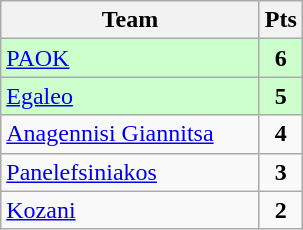<table class="wikitable" style="text-align: center;">
<tr>
<th width=165>Team</th>
<th width=20>Pts</th>
</tr>
<tr bgcolor="#ccffcc">
<td align=left><a href='#'>PAOK</a></td>
<td><strong>6</strong></td>
</tr>
<tr bgcolor="#ccffcc">
<td align=left><a href='#'>Egaleo</a></td>
<td><strong>5</strong></td>
</tr>
<tr>
<td align=left><a href='#'>Anagennisi Giannitsa</a></td>
<td><strong>4</strong></td>
</tr>
<tr>
<td align=left><a href='#'>Panelefsiniakos</a></td>
<td><strong>3</strong></td>
</tr>
<tr>
<td align=left><a href='#'>Kozani</a></td>
<td><strong>2</strong></td>
</tr>
</table>
